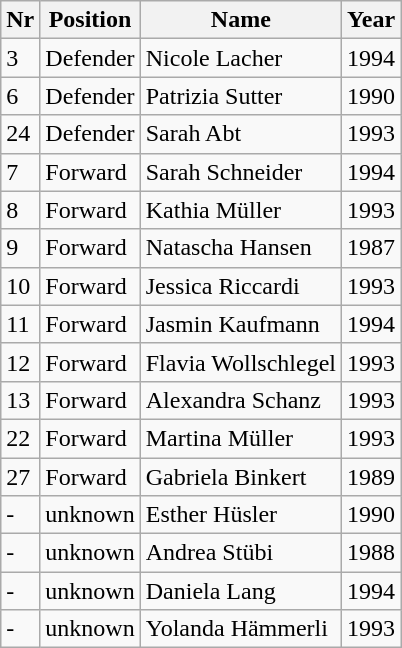<table class="wikitable">
<tr>
<th>Nr</th>
<th>Position</th>
<th>Name</th>
<th>Year</th>
</tr>
<tr>
<td>3</td>
<td>Defender</td>
<td>Nicole Lacher</td>
<td>1994</td>
</tr>
<tr>
<td>6</td>
<td>Defender</td>
<td>Patrizia Sutter</td>
<td>1990</td>
</tr>
<tr>
<td>24</td>
<td>Defender</td>
<td>Sarah Abt</td>
<td>1993</td>
</tr>
<tr>
<td>7</td>
<td>Forward</td>
<td>Sarah Schneider</td>
<td>1994</td>
</tr>
<tr>
<td>8</td>
<td>Forward</td>
<td>Kathia Müller</td>
<td>1993</td>
</tr>
<tr>
<td>9</td>
<td>Forward</td>
<td>Natascha Hansen</td>
<td>1987</td>
</tr>
<tr>
<td>10</td>
<td>Forward</td>
<td>Jessica Riccardi</td>
<td>1993</td>
</tr>
<tr>
<td>11</td>
<td>Forward</td>
<td>Jasmin Kaufmann</td>
<td>1994</td>
</tr>
<tr>
<td>12</td>
<td>Forward</td>
<td>Flavia Wollschlegel</td>
<td>1993</td>
</tr>
<tr>
<td>13</td>
<td>Forward</td>
<td>Alexandra Schanz</td>
<td>1993</td>
</tr>
<tr>
<td>22</td>
<td>Forward</td>
<td>Martina Müller</td>
<td>1993</td>
</tr>
<tr>
<td>27</td>
<td>Forward</td>
<td>Gabriela Binkert</td>
<td>1989</td>
</tr>
<tr>
<td>-</td>
<td>unknown</td>
<td>Esther Hüsler</td>
<td>1990</td>
</tr>
<tr>
<td>-</td>
<td>unknown</td>
<td>Andrea Stübi</td>
<td>1988</td>
</tr>
<tr>
<td>-</td>
<td>unknown</td>
<td>Daniela Lang</td>
<td>1994</td>
</tr>
<tr>
<td>-</td>
<td>unknown</td>
<td>Yolanda Hämmerli</td>
<td>1993</td>
</tr>
</table>
